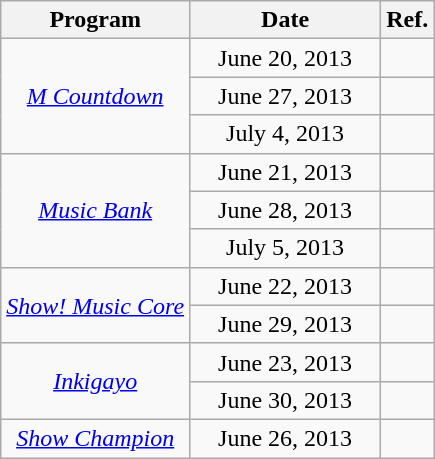<table class="wikitable sortable" style="text-align:center">
<tr>
<th>Program</th>
<th width="120">Date</th>
<th class="unsortable">Ref.</th>
</tr>
<tr>
<td rowspan="3"><em><a href='#'>M Countdown</a></em></td>
<td>June 20, 2013</td>
<td></td>
</tr>
<tr>
<td>June 27, 2013</td>
<td></td>
</tr>
<tr>
<td>July 4, 2013</td>
<td></td>
</tr>
<tr>
<td rowspan="3"><em><a href='#'>Music Bank</a></em></td>
<td>June 21, 2013</td>
<td></td>
</tr>
<tr>
<td>June 28, 2013</td>
<td></td>
</tr>
<tr>
<td>July 5, 2013</td>
<td></td>
</tr>
<tr>
<td rowspan="2"><em><a href='#'>Show! Music Core</a></em></td>
<td>June 22, 2013</td>
<td></td>
</tr>
<tr>
<td>June 29, 2013</td>
<td></td>
</tr>
<tr>
<td rowspan="2"><em><a href='#'>Inkigayo</a></em></td>
<td>June 23, 2013</td>
<td></td>
</tr>
<tr>
<td>June 30, 2013</td>
<td></td>
</tr>
<tr>
<td><em><a href='#'>Show Champion</a></em></td>
<td>June 26, 2013</td>
<td></td>
</tr>
</table>
